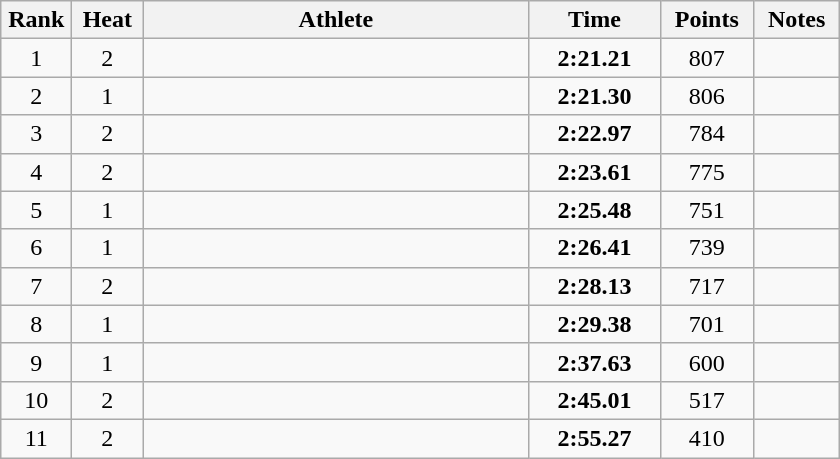<table class="wikitable" style="text-align:center">
<tr>
<th width=40>Rank</th>
<th width=40>Heat</th>
<th width=250>Athlete</th>
<th width=80>Time</th>
<th width=55>Points</th>
<th width=50>Notes</th>
</tr>
<tr>
<td>1</td>
<td>2</td>
<td align="left"></td>
<td><strong>2:21.21</strong></td>
<td>807</td>
<td></td>
</tr>
<tr>
<td>2</td>
<td>1</td>
<td align="left"></td>
<td><strong>2:21.30</strong></td>
<td>806</td>
<td></td>
</tr>
<tr>
<td>3</td>
<td>2</td>
<td align="left"></td>
<td><strong>2:22.97</strong></td>
<td>784</td>
<td></td>
</tr>
<tr>
<td>4</td>
<td>2</td>
<td align="left"></td>
<td><strong>2:23.61</strong></td>
<td>775</td>
<td></td>
</tr>
<tr>
<td>5</td>
<td>1</td>
<td align="left"></td>
<td><strong>2:25.48</strong></td>
<td>751</td>
<td></td>
</tr>
<tr>
<td>6</td>
<td>1</td>
<td align="left"></td>
<td><strong>2:26.41</strong></td>
<td>739</td>
<td></td>
</tr>
<tr>
<td>7</td>
<td>2</td>
<td align="left"></td>
<td><strong>2:28.13</strong></td>
<td>717</td>
<td></td>
</tr>
<tr>
<td>8</td>
<td>1</td>
<td align="left"></td>
<td><strong>2:29.38</strong></td>
<td>701</td>
<td></td>
</tr>
<tr>
<td>9</td>
<td>1</td>
<td align="left"></td>
<td><strong>2:37.63</strong></td>
<td>600</td>
<td></td>
</tr>
<tr>
<td>10</td>
<td>2</td>
<td align="left"></td>
<td><strong>2:45.01</strong></td>
<td>517</td>
<td></td>
</tr>
<tr>
<td>11</td>
<td>2</td>
<td align="left"></td>
<td><strong>2:55.27</strong></td>
<td>410</td>
<td></td>
</tr>
</table>
